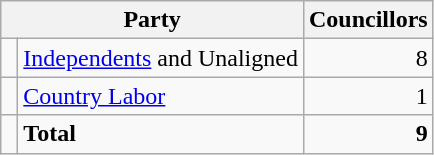<table class="wikitable">
<tr>
<th colspan="2">Party</th>
<th>Councillors</th>
</tr>
<tr>
<td> </td>
<td><a href='#'>Independents</a> and Unaligned</td>
<td align=right>8</td>
</tr>
<tr>
<td> </td>
<td><a href='#'>Country Labor</a></td>
<td align=right>1</td>
</tr>
<tr>
<td></td>
<td><strong>Total</strong></td>
<td align=right><strong>9</strong></td>
</tr>
</table>
